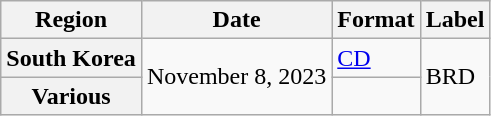<table class="wikitable plainrowheaders">
<tr>
<th scope="col">Region</th>
<th scope="col">Date</th>
<th scope="col">Format</th>
<th scope="col">Label</th>
</tr>
<tr>
<th scope="row">South Korea</th>
<td rowspan="2">November 8, 2023</td>
<td><a href='#'>CD</a></td>
<td rowspan="2">BRD</td>
</tr>
<tr>
<th scope="row">Various</th>
<td></td>
</tr>
</table>
